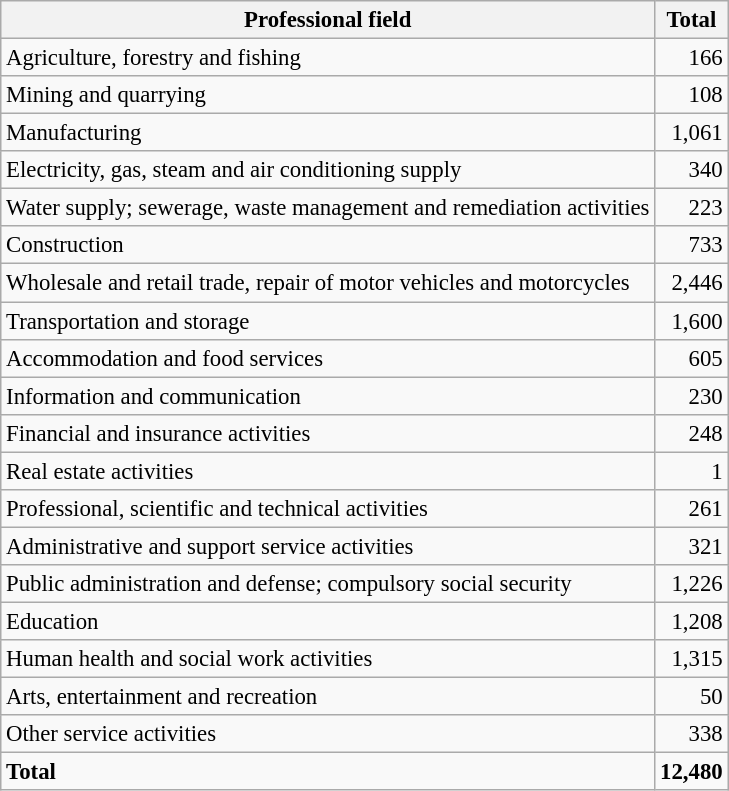<table class="wikitable sortable" style="font-size:95%;">
<tr>
<th>Professional field</th>
<th>Total</th>
</tr>
<tr>
<td>Agriculture, forestry and fishing</td>
<td align="right">166</td>
</tr>
<tr>
<td>Mining and quarrying</td>
<td align="right">108</td>
</tr>
<tr>
<td>Manufacturing</td>
<td align="right">1,061</td>
</tr>
<tr>
<td>Electricity, gas, steam and air conditioning supply</td>
<td align="right">340</td>
</tr>
<tr>
<td>Water supply; sewerage, waste management and remediation activities</td>
<td align="right">223</td>
</tr>
<tr>
<td>Construction</td>
<td align="right">733</td>
</tr>
<tr>
<td>Wholesale and retail trade, repair of motor vehicles and motorcycles</td>
<td align="right">2,446</td>
</tr>
<tr>
<td>Transportation and storage</td>
<td align="right">1,600</td>
</tr>
<tr>
<td>Accommodation and food services</td>
<td align="right">605</td>
</tr>
<tr>
<td>Information and communication</td>
<td align="right">230</td>
</tr>
<tr>
<td>Financial and insurance activities</td>
<td align="right">248</td>
</tr>
<tr>
<td>Real estate activities</td>
<td align="right">1</td>
</tr>
<tr>
<td>Professional, scientific and technical activities</td>
<td align="right">261</td>
</tr>
<tr>
<td>Administrative and support service activities</td>
<td align="right">321</td>
</tr>
<tr>
<td>Public administration and defense; compulsory social security</td>
<td align="right">1,226</td>
</tr>
<tr>
<td>Education</td>
<td align="right">1,208</td>
</tr>
<tr>
<td>Human health and social work activities</td>
<td align="right">1,315</td>
</tr>
<tr>
<td>Arts, entertainment and recreation</td>
<td align="right">50</td>
</tr>
<tr>
<td>Other service activities</td>
<td align="right">338</td>
</tr>
<tr class="sortbottom">
<td><strong>Total</strong></td>
<td align="right"><strong>12,480</strong></td>
</tr>
</table>
